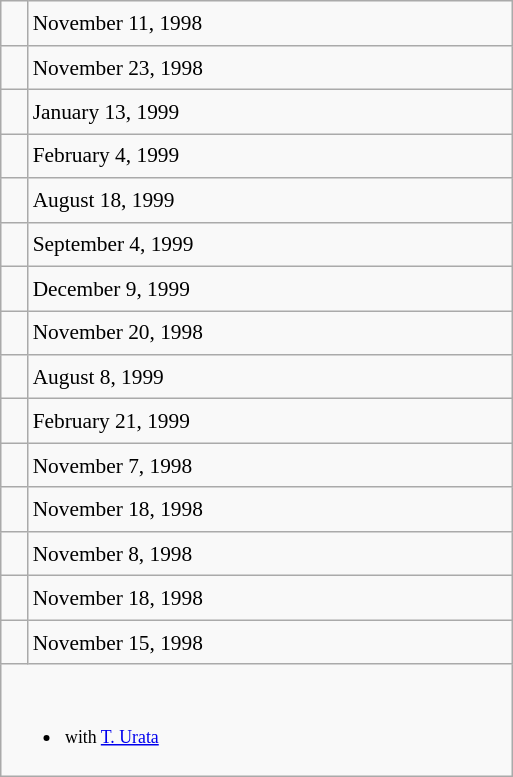<table class="wikitable" style="font-size: 89%; float: left; width: 24em; margin-right: 1em; line-height: 1.6em !important;">
<tr>
<td></td>
<td>November 11, 1998</td>
</tr>
<tr>
<td></td>
<td>November 23, 1998</td>
</tr>
<tr>
<td></td>
<td>January 13, 1999</td>
</tr>
<tr>
<td></td>
<td>February 4, 1999</td>
</tr>
<tr>
<td></td>
<td>August 18, 1999</td>
</tr>
<tr>
<td></td>
<td>September 4, 1999</td>
</tr>
<tr>
<td></td>
<td>December 9, 1999</td>
</tr>
<tr>
<td></td>
<td>November 20, 1998</td>
</tr>
<tr>
<td></td>
<td>August 8, 1999</td>
</tr>
<tr>
<td></td>
<td>February 21, 1999</td>
</tr>
<tr>
<td></td>
<td>November 7, 1998</td>
</tr>
<tr>
<td></td>
<td>November 18, 1998</td>
</tr>
<tr>
<td></td>
<td>November 8, 1998</td>
</tr>
<tr>
<td></td>
<td>November 18, 1998</td>
</tr>
<tr>
<td></td>
<td>November 15, 1998</td>
</tr>
<tr>
<td colspan=2 style="font-size: smaller;"><br><ul><li> with <a href='#'>T. Urata</a></li></ul></td>
</tr>
</table>
